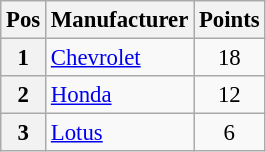<table class="wikitable" style="font-size: 95%;">
<tr>
<th>Pos</th>
<th>Manufacturer</th>
<th>Points</th>
</tr>
<tr>
<th>1</th>
<td> <a href='#'>Chevrolet</a></td>
<td style="text-align:center;">18</td>
</tr>
<tr>
<th>2</th>
<td> <a href='#'>Honda</a></td>
<td style="text-align:center;">12</td>
</tr>
<tr>
<th>3</th>
<td> <a href='#'>Lotus</a></td>
<td style="text-align:center;">6</td>
</tr>
</table>
